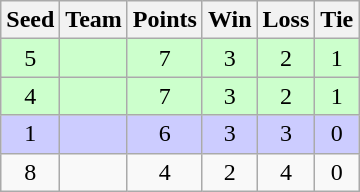<table class=wikitable style=text-align:center>
<tr>
<th>Seed</th>
<th>Team</th>
<th>Points</th>
<th>Win</th>
<th>Loss</th>
<th>Tie</th>
</tr>
<tr style="background:#ccffcc;">
<td>5</td>
<td align=left></td>
<td>7</td>
<td>3</td>
<td>2</td>
<td>1</td>
</tr>
<tr style="background:#ccffcc;">
<td>4</td>
<td align=left></td>
<td>7</td>
<td>3</td>
<td>2</td>
<td>1</td>
</tr>
<tr style="background:#ccccff;">
<td>1</td>
<td align=left></td>
<td>6</td>
<td>3</td>
<td>3</td>
<td>0</td>
</tr>
<tr>
<td>8</td>
<td align=left></td>
<td>4</td>
<td>2</td>
<td>4</td>
<td>0</td>
</tr>
</table>
